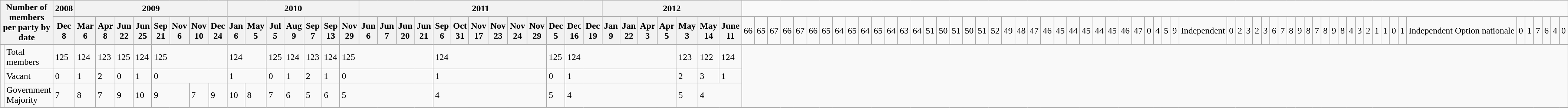<table class="wikitable">
<tr>
<th colspan=2 rowspan=2>Number of members<br>per party by date</th>
<th>2008</th>
<th colspan=8>2009</th>
<th colspan=7>2010</th>
<th colspan=13>2011</th>
<th colspan=7>2012</th>
</tr>
<tr>
<th>Dec 8</th>
<th>Mar 6</th>
<th>Apr 8</th>
<th>Jun 22</th>
<th>Jun 25</th>
<th>Sep 21</th>
<th>Nov 6</th>
<th>Nov 10</th>
<th>Dec 24</th>
<th>Jan 6</th>
<th>May 5</th>
<th>Jul 5</th>
<th>Aug 9</th>
<th>Sep 7</th>
<th>Sep 13</th>
<th>Nov 29</th>
<th>Jun 6</th>
<th>Jun 7</th>
<th>Jun 20</th>
<th>Jun 21</th>
<th>Sep 6</th>
<th>Oct 31</th>
<th>Nov 17</th>
<th>Nov 23</th>
<th>Nov 24</th>
<th>Nov 29</th>
<th>Dec 5</th>
<th>Dec 16</th>
<th>Dec 19</th>
<th>Jan 9</th>
<th>Jan 22</th>
<th>Apr 3</th>
<th>Apr 5</th>
<th>May 3</th>
<th>May 14</th>
<th>June 11<br></th>
<td colspan=2>66</td>
<td>65</td>
<td colspan=4>67</td>
<td>66</td>
<td colspan=2>67</td>
<td colspan=2>66</td>
<td>65</td>
<td>64</td>
<td colspan=6>65</td>
<td colspan=6>64</td>
<td>65</td>
<td colspan=7>64</td>
<td>63</td>
<td>64<br></td>
<td colspan=4>51</td>
<td>50</td>
<td colspan=4>51</td>
<td colspan=2>50</td>
<td colspan=4>51</td>
<td>52</td>
<td>49</td>
<td>48</td>
<td>47</td>
<td colspan=4>46</td>
<td>45</td>
<td>44</td>
<td colspan=4>45</td>
<td colspan=2>44</td>
<td>45</td>
<td colspan=3>46</td>
<td>47<br></td>
<td colspan=28>0</td>
<td>4</td>
<td>5</td>
<td colspan=6>9<br></td>
<td>Independent</td>
<td colspan=6>0</td>
<td>2</td>
<td>3</td>
<td colspan=2>2</td>
<td colspan=6>3</td>
<td>6</td>
<td>7</td>
<td>8</td>
<td colspan=2>9</td>
<td>8</td>
<td>7</td>
<td>8</td>
<td>9</td>
<td colspan=3>8</td>
<td colspan=3>4</td>
<td>3</td>
<td>2</td>
<td colspan=3>1<br></td>
<td colspan=36>1<br></td>
<td colspan=21>0</td>
<td colspan=15>1<br></td>
<td style=white-space:nowrap>Independent Option nationale</td>
<td colspan=22>0</td>
<td colspan=14>1<br></td>
<td>7</td>
<td colspan=5>6</td>
<td colspan=24>4</td>
<td colspan=6>0</td>
</tr>
<tr>
<td rowspan=3></td>
<td>Total members</td>
<td>125</td>
<td>124</td>
<td>123</td>
<td>125</td>
<td>124</td>
<td colspan=4>125</td>
<td colspan=2>124</td>
<td>125</td>
<td>124</td>
<td>123</td>
<td>124</td>
<td colspan=5>125</td>
<td colspan=6>124</td>
<td>125</td>
<td colspan=6>124</td>
<td>123</td>
<td>122</td>
<td>124</td>
</tr>
<tr>
<td>Vacant</td>
<td>0</td>
<td>1</td>
<td>2</td>
<td>0</td>
<td>1</td>
<td colspan=4>0</td>
<td colspan=2>1</td>
<td>0</td>
<td>1</td>
<td>2</td>
<td>1</td>
<td colspan=5>0</td>
<td colspan=6>1</td>
<td>0</td>
<td colspan=6>1</td>
<td>2</td>
<td>3</td>
<td>1</td>
</tr>
<tr>
<td>Government Majority</td>
<td>7</td>
<td>8</td>
<td>7</td>
<td>9</td>
<td>10</td>
<td colspan=2>9</td>
<td>7</td>
<td>9</td>
<td>10</td>
<td>8</td>
<td>7</td>
<td>6</td>
<td>5</td>
<td>6</td>
<td colspan=5>5</td>
<td colspan=6>4</td>
<td>5</td>
<td colspan=6>4</td>
<td>5</td>
<td colspan=2>4</td>
</tr>
</table>
